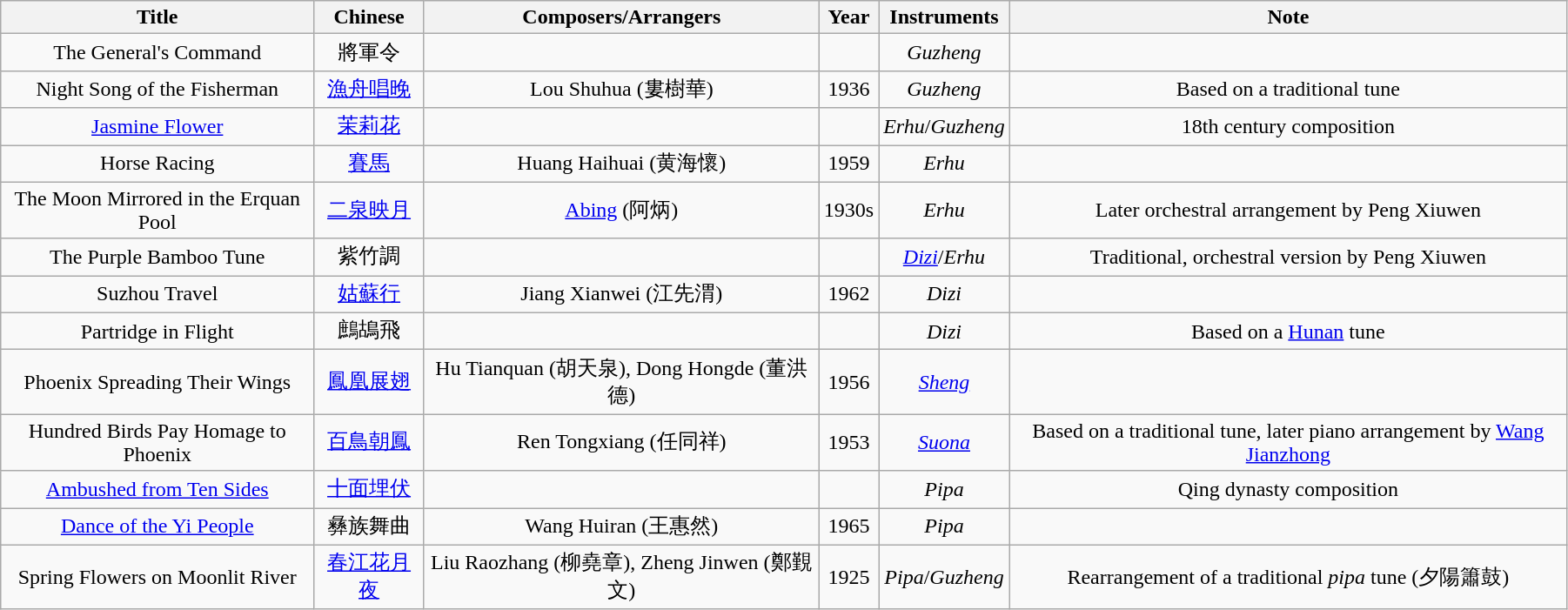<table class="wikitable" style="text-align:center; width:95%;">
<tr>
<th scope="col">Title</th>
<th scope="col">Chinese</th>
<th scope="col">Composers/Arrangers</th>
<th scope="col">Year</th>
<th scope="col">Instruments</th>
<th scope="col">Note</th>
</tr>
<tr>
<td>The General's Command</td>
<td>將軍令</td>
<td></td>
<td></td>
<td><em>Guzheng</em></td>
<td></td>
</tr>
<tr>
<td>Night Song of the Fisherman</td>
<td><a href='#'>漁舟唱晚</a></td>
<td>Lou Shuhua (婁樹華)</td>
<td>1936</td>
<td><em>Guzheng</em></td>
<td>Based on a traditional tune</td>
</tr>
<tr>
<td><a href='#'>Jasmine Flower</a></td>
<td><a href='#'>茉莉花</a></td>
<td></td>
<td></td>
<td><em>Erhu</em>/<em>Guzheng</em></td>
<td>18th century composition</td>
</tr>
<tr>
<td>Horse Racing</td>
<td><a href='#'>賽馬</a></td>
<td>Huang Haihuai (黄海懷)</td>
<td>1959</td>
<td><em>Erhu</em></td>
<td></td>
</tr>
<tr>
<td>The Moon Mirrored in the Erquan Pool</td>
<td><a href='#'>二泉映月</a></td>
<td><a href='#'>Abing</a> (阿炳)</td>
<td>1930s</td>
<td><em>Erhu</em></td>
<td>Later orchestral arrangement by Peng Xiuwen</td>
</tr>
<tr>
<td>The Purple Bamboo Tune</td>
<td>紫竹調</td>
<td></td>
<td></td>
<td><em><a href='#'>Dizi</a></em>/<em>Erhu</em></td>
<td>Traditional, orchestral version by Peng Xiuwen</td>
</tr>
<tr>
<td>Suzhou Travel</td>
<td><a href='#'>姑蘇行</a></td>
<td>Jiang Xianwei (江先渭)</td>
<td>1962</td>
<td><em>Dizi</em></td>
<td></td>
</tr>
<tr>
<td>Partridge in Flight</td>
<td>鷓鴣飛</td>
<td></td>
<td></td>
<td><em>Dizi</em></td>
<td>Based on a <a href='#'>Hunan</a> tune</td>
</tr>
<tr>
<td>Phoenix Spreading Their Wings</td>
<td><a href='#'>鳳凰展翅</a></td>
<td>Hu Tianquan (胡天泉), Dong Hongde (董洪德)</td>
<td>1956</td>
<td><em><a href='#'>Sheng</a></em></td>
<td></td>
</tr>
<tr>
<td>Hundred Birds Pay Homage to Phoenix</td>
<td><a href='#'>百鳥朝鳳</a></td>
<td>Ren Tongxiang (任同祥)</td>
<td>1953</td>
<td><em><a href='#'>Suona</a></em></td>
<td>Based on a traditional tune, later piano arrangement by <a href='#'>Wang Jianzhong</a></td>
</tr>
<tr>
<td><a href='#'>Ambushed from Ten Sides</a></td>
<td><a href='#'>十面埋伏</a></td>
<td></td>
<td></td>
<td><em>Pipa</em></td>
<td>Qing dynasty composition</td>
</tr>
<tr>
<td><a href='#'>Dance of the Yi People</a></td>
<td>彝族舞曲</td>
<td>Wang Huiran (王惠然)</td>
<td>1965</td>
<td><em>Pipa</em></td>
<td></td>
</tr>
<tr>
<td>Spring Flowers on Moonlit River</td>
<td><a href='#'>春江花月夜</a></td>
<td>Liu Raozhang (柳堯章), Zheng Jinwen (鄭覲文)</td>
<td>1925</td>
<td><em>Pipa</em>/<em>Guzheng</em></td>
<td>Rearrangement of a traditional <em>pipa</em> tune (夕陽簫鼓)</td>
</tr>
</table>
